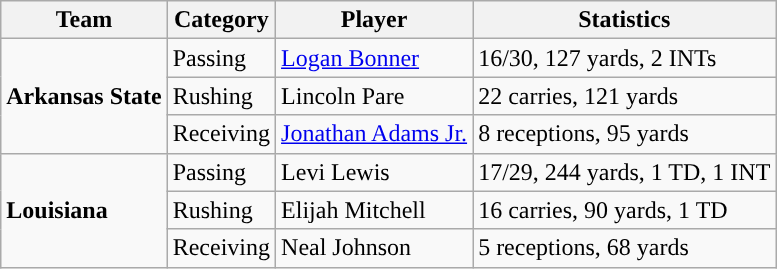<table class="wikitable" style="float: left;">
<tr>
<th>Team</th>
<th>Category</th>
<th>Player</th>
<th>Statistics</th>
</tr>
<tr>
<td rowspan=3><strong>Arkansas State</strong></td>
<td>Passing</td>
<td><a href='#'>Logan Bonner</a></td>
<td>16/30, 127 yards, 2 INTs</td>
</tr>
<tr>
<td>Rushing</td>
<td>Lincoln Pare</td>
<td>22 carries, 121 yards</td>
</tr>
<tr>
<td>Receiving</td>
<td><a href='#'>Jonathan Adams Jr.</a></td>
<td>8 receptions, 95 yards</td>
</tr>
<tr>
<td rowspan=3><strong>Louisiana</strong></td>
<td>Passing</td>
<td>Levi Lewis</td>
<td>17/29, 244 yards, 1 TD, 1 INT</td>
</tr>
<tr>
<td>Rushing</td>
<td>Elijah Mitchell</td>
<td>16 carries, 90 yards, 1 TD</td>
</tr>
<tr>
<td>Receiving</td>
<td>Neal Johnson</td>
<td>5 receptions, 68 yards</td>
</tr>
</table>
